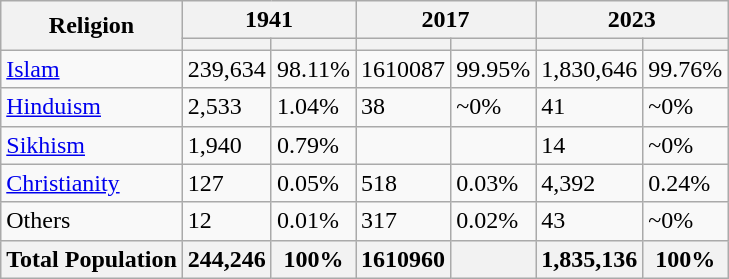<table class="wikitable sortable">
<tr>
<th rowspan="2">Religion</th>
<th colspan="2">1941</th>
<th colspan="2">2017</th>
<th colspan="2">2023</th>
</tr>
<tr>
<th></th>
<th></th>
<th></th>
<th></th>
<th></th>
<th></th>
</tr>
<tr>
<td><a href='#'>Islam</a> </td>
<td>239,634</td>
<td>98.11%</td>
<td>1610087</td>
<td>99.95%</td>
<td>1,830,646</td>
<td>99.76%</td>
</tr>
<tr>
<td><a href='#'>Hinduism</a> </td>
<td>2,533</td>
<td>1.04%</td>
<td>38</td>
<td>~0%</td>
<td>41</td>
<td>~0%</td>
</tr>
<tr>
<td><a href='#'>Sikhism</a> </td>
<td>1,940</td>
<td>0.79%</td>
<td></td>
<td></td>
<td>14</td>
<td>~0%</td>
</tr>
<tr>
<td><a href='#'>Christianity</a> </td>
<td>127</td>
<td>0.05%</td>
<td>518</td>
<td>0.03%</td>
<td>4,392</td>
<td>0.24%</td>
</tr>
<tr>
<td>Others</td>
<td>12</td>
<td>0.01%</td>
<td>317</td>
<td>0.02%</td>
<td>43</td>
<td>~0%</td>
</tr>
<tr>
<th>Total Population</th>
<th>244,246</th>
<th>100%</th>
<th>1610960</th>
<th></th>
<th>1,835,136</th>
<th>100%</th>
</tr>
</table>
